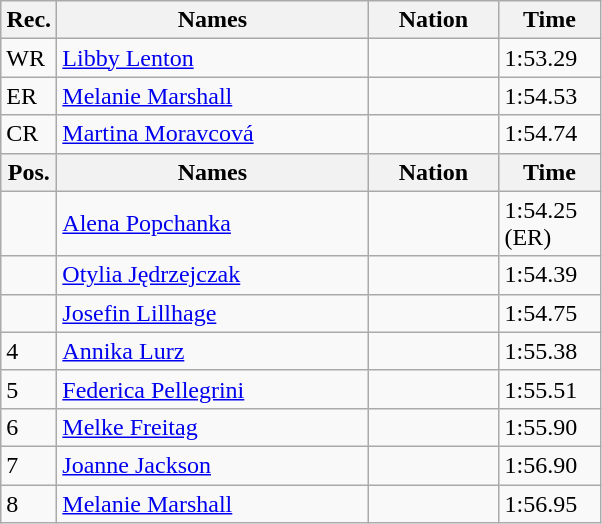<table class=wikitable>
<tr>
<th width="30">Rec.</th>
<th width="200">Names</th>
<th width="80">Nation</th>
<th width="60">Time</th>
</tr>
<tr>
<td>WR</td>
<td><a href='#'>Libby Lenton</a></td>
<td></td>
<td>1:53.29</td>
</tr>
<tr>
<td>ER</td>
<td><a href='#'>Melanie Marshall</a></td>
<td></td>
<td>1:54.53</td>
</tr>
<tr>
<td>CR</td>
<td><a href='#'>Martina Moravcová</a></td>
<td></td>
<td>1:54.74</td>
</tr>
<tr>
<th>Pos.</th>
<th>Names</th>
<th>Nation</th>
<th>Time</th>
</tr>
<tr>
<td></td>
<td><a href='#'>Alena Popchanka</a></td>
<td></td>
<td>1:54.25 (ER)</td>
</tr>
<tr>
<td></td>
<td><a href='#'>Otylia Jędrzejczak</a></td>
<td></td>
<td>1:54.39</td>
</tr>
<tr>
<td></td>
<td><a href='#'>Josefin Lillhage</a></td>
<td></td>
<td>1:54.75</td>
</tr>
<tr>
<td>4</td>
<td><a href='#'>Annika Lurz</a></td>
<td></td>
<td>1:55.38</td>
</tr>
<tr>
<td>5</td>
<td><a href='#'>Federica Pellegrini</a></td>
<td></td>
<td>1:55.51</td>
</tr>
<tr>
<td>6</td>
<td><a href='#'>Melke Freitag</a></td>
<td></td>
<td>1:55.90</td>
</tr>
<tr>
<td>7</td>
<td><a href='#'>Joanne Jackson</a></td>
<td></td>
<td>1:56.90</td>
</tr>
<tr>
<td>8</td>
<td><a href='#'>Melanie Marshall</a></td>
<td></td>
<td>1:56.95</td>
</tr>
</table>
